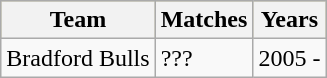<table class="wikitable">
<tr bgcolor=#bdb76b>
<th>Team</th>
<th>Matches</th>
<th>Years</th>
</tr>
<tr>
<td>Bradford Bulls</td>
<td>???</td>
<td>2005 -</td>
</tr>
</table>
